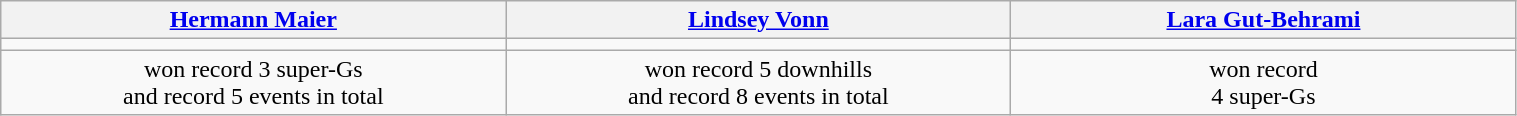<table class="wikitable" style="text-align:center; width:80%; border:1px #AAAAFF solid">
<tr>
<th><a href='#'>Hermann Maier</a></th>
<th><a href='#'>Lindsey Vonn</a></th>
<th><a href='#'>Lara Gut-Behrami</a></th>
</tr>
<tr>
<td width=165></td>
<td width=165></td>
<td width=165></td>
</tr>
<tr>
<td>won record 3 super-Gs<br>and record 5 events in total</td>
<td>won record 5 downhills<br>and record 8 events in total</td>
<td>won record<br>4 super-Gs</td>
</tr>
</table>
